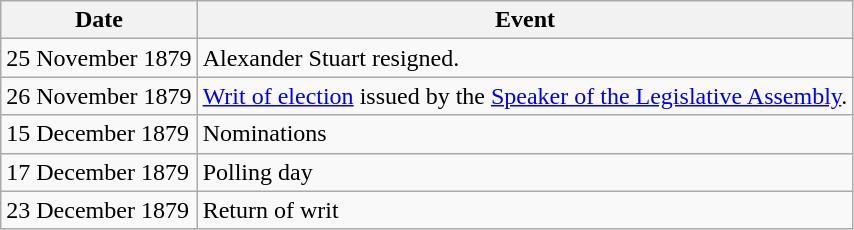<table class="wikitable">
<tr>
<th>Date</th>
<th>Event</th>
</tr>
<tr>
<td>25 November 1879</td>
<td>Alexander Stuart resigned.</td>
</tr>
<tr>
<td>26 November 1879</td>
<td><a href='#'>Writ of election</a> issued by the <a href='#'>Speaker of the Legislative Assembly</a>.</td>
</tr>
<tr>
<td>15 December 1879</td>
<td>Nominations</td>
</tr>
<tr>
<td>17 December 1879</td>
<td>Polling day</td>
</tr>
<tr>
<td>23 December 1879</td>
<td>Return of writ</td>
</tr>
</table>
